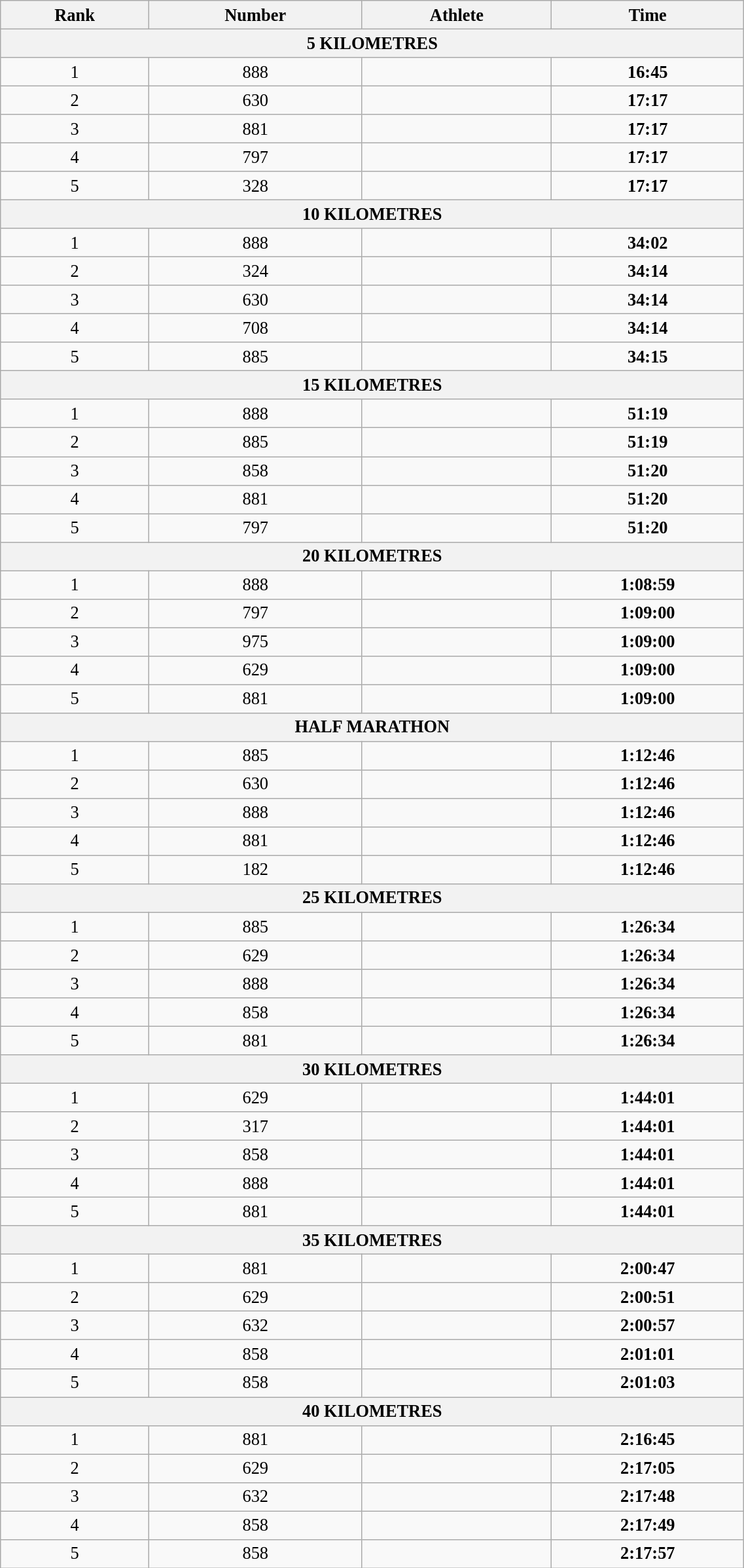<table class="wikitable" style=" text-align:center; font-size:110%;" width="60%">
<tr>
<th>Rank</th>
<th>Number</th>
<th>Athlete</th>
<th>Time</th>
</tr>
<tr>
<th colspan="4">5 KILOMETRES</th>
</tr>
<tr>
<td>1</td>
<td>888</td>
<td align=left></td>
<td><strong>16:45</strong></td>
</tr>
<tr>
<td>2</td>
<td>630</td>
<td align=left></td>
<td><strong>17:17</strong></td>
</tr>
<tr>
<td>3</td>
<td>881</td>
<td align=left></td>
<td><strong>17:17</strong></td>
</tr>
<tr>
<td>4</td>
<td>797</td>
<td align=left></td>
<td><strong>17:17</strong></td>
</tr>
<tr>
<td>5</td>
<td>328</td>
<td align=left></td>
<td><strong>17:17</strong></td>
</tr>
<tr>
<th colspan="4">10 KILOMETRES</th>
</tr>
<tr>
<td>1</td>
<td>888</td>
<td align=left></td>
<td><strong>34:02</strong></td>
</tr>
<tr>
<td>2</td>
<td>324</td>
<td align=left></td>
<td><strong>34:14</strong></td>
</tr>
<tr>
<td>3</td>
<td>630</td>
<td align=left></td>
<td><strong>34:14</strong></td>
</tr>
<tr>
<td>4</td>
<td>708</td>
<td align=left></td>
<td><strong>34:14</strong></td>
</tr>
<tr>
<td>5</td>
<td>885</td>
<td align=left></td>
<td><strong>34:15</strong></td>
</tr>
<tr>
<th colspan="4">15 KILOMETRES</th>
</tr>
<tr>
<td>1</td>
<td>888</td>
<td align=left></td>
<td><strong>51:19</strong></td>
</tr>
<tr>
<td>2</td>
<td>885</td>
<td align=left></td>
<td><strong>51:19</strong></td>
</tr>
<tr>
<td>3</td>
<td>858</td>
<td align=left></td>
<td><strong>51:20</strong></td>
</tr>
<tr>
<td>4</td>
<td>881</td>
<td align=left></td>
<td><strong>51:20</strong></td>
</tr>
<tr>
<td>5</td>
<td>797</td>
<td align=left></td>
<td><strong>51:20</strong></td>
</tr>
<tr>
<th colspan="4">20 KILOMETRES</th>
</tr>
<tr>
<td>1</td>
<td>888</td>
<td align=left></td>
<td><strong>1:08:59</strong></td>
</tr>
<tr>
<td>2</td>
<td>797</td>
<td align=left></td>
<td><strong>1:09:00 </strong></td>
</tr>
<tr>
<td>3</td>
<td>975</td>
<td align=left></td>
<td><strong>1:09:00 </strong></td>
</tr>
<tr>
<td>4</td>
<td>629</td>
<td align=left></td>
<td><strong>1:09:00 </strong></td>
</tr>
<tr>
<td>5</td>
<td>881</td>
<td align=left></td>
<td><strong>1:09:00 </strong></td>
</tr>
<tr>
<th colspan="4">HALF MARATHON</th>
</tr>
<tr>
<td>1</td>
<td>885</td>
<td align=left></td>
<td><strong>1:12:46 </strong></td>
</tr>
<tr>
<td>2</td>
<td>630</td>
<td align=left></td>
<td><strong>1:12:46</strong></td>
</tr>
<tr>
<td>3</td>
<td>888</td>
<td align=left></td>
<td><strong>1:12:46 </strong></td>
</tr>
<tr>
<td>4</td>
<td>881</td>
<td align=left></td>
<td><strong>1:12:46 </strong></td>
</tr>
<tr>
<td>5</td>
<td>182</td>
<td align=left></td>
<td><strong>1:12:46  </strong></td>
</tr>
<tr>
<th colspan="4">25 KILOMETRES</th>
</tr>
<tr>
<td>1</td>
<td>885</td>
<td align=left></td>
<td><strong>1:26:34</strong></td>
</tr>
<tr>
<td>2</td>
<td>629</td>
<td align=left></td>
<td><strong>1:26:34</strong></td>
</tr>
<tr>
<td>3</td>
<td>888</td>
<td align=left></td>
<td><strong>1:26:34</strong></td>
</tr>
<tr>
<td>4</td>
<td>858</td>
<td align=left></td>
<td><strong>1:26:34</strong></td>
</tr>
<tr>
<td>5</td>
<td>881</td>
<td align=left></td>
<td><strong>1:26:34</strong></td>
</tr>
<tr>
<th colspan="4">30 KILOMETRES</th>
</tr>
<tr>
<td>1</td>
<td>629</td>
<td align=left></td>
<td><strong>1:44:01</strong></td>
</tr>
<tr>
<td>2</td>
<td>317</td>
<td align=left></td>
<td><strong>1:44:01</strong></td>
</tr>
<tr>
<td>3</td>
<td>858</td>
<td align=left></td>
<td><strong>1:44:01</strong></td>
</tr>
<tr>
<td>4</td>
<td>888</td>
<td align=left></td>
<td><strong>1:44:01</strong></td>
</tr>
<tr>
<td>5</td>
<td>881</td>
<td align=left></td>
<td><strong>1:44:01</strong></td>
</tr>
<tr>
<th colspan="4">35 KILOMETRES</th>
</tr>
<tr>
<td>1</td>
<td>881</td>
<td align=left></td>
<td><strong>2:00:47</strong></td>
</tr>
<tr>
<td>2</td>
<td>629</td>
<td align=left></td>
<td><strong>2:00:51</strong></td>
</tr>
<tr>
<td>3</td>
<td>632</td>
<td align=left></td>
<td><strong>2:00:57</strong></td>
</tr>
<tr>
<td>4</td>
<td>858</td>
<td align=left></td>
<td><strong>2:01:01</strong></td>
</tr>
<tr>
<td>5</td>
<td>858</td>
<td align=left></td>
<td><strong>2:01:03</strong></td>
</tr>
<tr>
<th colspan="4">40 KILOMETRES</th>
</tr>
<tr>
<td>1</td>
<td>881</td>
<td align=left></td>
<td><strong>2:16:45</strong></td>
</tr>
<tr>
<td>2</td>
<td>629</td>
<td align=left></td>
<td><strong>2:17:05</strong></td>
</tr>
<tr>
<td>3</td>
<td>632</td>
<td align=left></td>
<td><strong>2:17:48</strong></td>
</tr>
<tr>
<td>4</td>
<td>858</td>
<td align=left></td>
<td><strong>2:17:49</strong></td>
</tr>
<tr>
<td>5</td>
<td>858</td>
<td align=left></td>
<td><strong>2:17:57</strong></td>
</tr>
</table>
